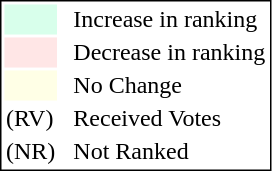<table style="border:1px solid black;">
<tr>
<td style="background:#D8FFEB; width:20px;"></td>
<td> </td>
<td>Increase in ranking</td>
</tr>
<tr>
<td style="background:#FFE6E6; width:20px;"></td>
<td> </td>
<td>Decrease in ranking</td>
</tr>
<tr>
<td style="background:#FFFFE6; width:20px;"></td>
<td> </td>
<td>No Change</td>
</tr>
<tr>
<td>(RV)</td>
<td> </td>
<td>Received Votes</td>
</tr>
<tr>
<td>(NR)</td>
<td> </td>
<td>Not Ranked</td>
</tr>
</table>
